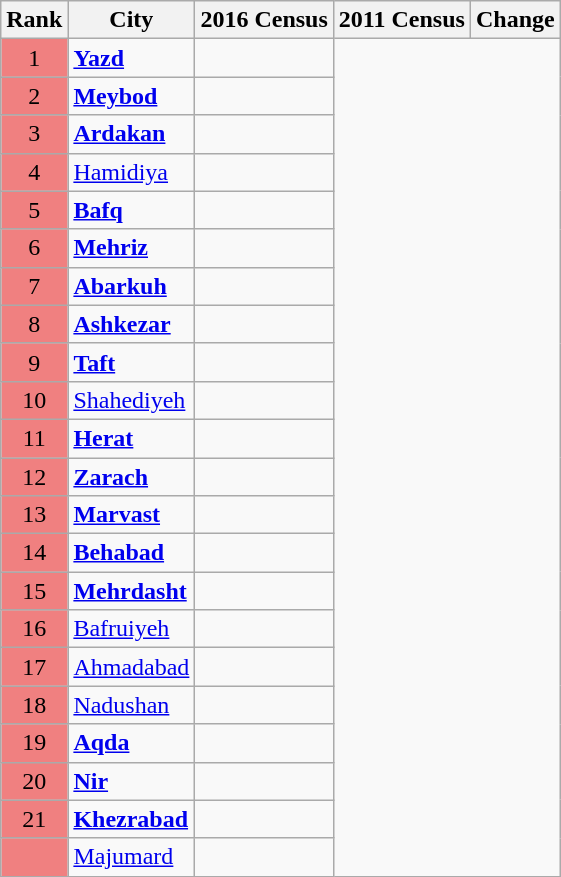<table class="wikitable sortable">
<tr>
<th>Rank</th>
<th>City</th>
<th>2016 Census</th>
<th>2011 Census</th>
<th>Change</th>
</tr>
<tr>
<td align=center bgcolor="F08080">1</td>
<td><strong><a href='#'>Yazd</a></strong></td>
<td></td>
</tr>
<tr>
<td align=center bgcolor="F08080">2</td>
<td><strong><a href='#'>Meybod</a></strong></td>
<td></td>
</tr>
<tr>
<td align=center bgcolor="F08080">3</td>
<td><strong><a href='#'>Ardakan</a></strong></td>
<td></td>
</tr>
<tr>
<td align=center bgcolor="F08080">4</td>
<td><a href='#'>Hamidiya</a></td>
<td></td>
</tr>
<tr>
<td align=center bgcolor="F08080">5</td>
<td><strong><a href='#'>Bafq</a></strong></td>
<td></td>
</tr>
<tr>
<td align=center bgcolor="F08080">6</td>
<td><strong><a href='#'>Mehriz</a></strong></td>
<td></td>
</tr>
<tr>
<td align=center bgcolor="F08080">7</td>
<td><strong><a href='#'>Abarkuh</a></strong></td>
<td></td>
</tr>
<tr>
<td align=center bgcolor="F08080">8</td>
<td><strong><a href='#'>Ashkezar</a></strong></td>
<td></td>
</tr>
<tr>
<td align=center bgcolor="F08080">9</td>
<td><strong><a href='#'>Taft</a></strong></td>
<td></td>
</tr>
<tr>
<td align=center bgcolor="F08080">10</td>
<td><a href='#'>Shahediyeh</a></td>
<td></td>
</tr>
<tr>
<td align=center bgcolor="F08080">11</td>
<td><strong><a href='#'>Herat</a></strong></td>
<td></td>
</tr>
<tr>
<td align=center bgcolor="F08080">12</td>
<td><strong><a href='#'>Zarach</a></strong></td>
<td></td>
</tr>
<tr>
<td align=center bgcolor="F08080">13</td>
<td><strong><a href='#'>Marvast</a></strong></td>
<td></td>
</tr>
<tr>
<td align=center bgcolor="F08080">14</td>
<td><strong><a href='#'>Behabad</a></strong></td>
<td></td>
</tr>
<tr>
<td align=center bgcolor="F08080">15</td>
<td><strong><a href='#'>Mehrdasht</a></strong></td>
<td></td>
</tr>
<tr>
<td align=center bgcolor="F08080">16</td>
<td><a href='#'>Bafruiyeh</a></td>
<td></td>
</tr>
<tr>
<td align=center bgcolor="F08080">17</td>
<td><a href='#'>Ahmadabad</a></td>
<td></td>
</tr>
<tr>
<td align=center bgcolor="F08080">18</td>
<td><a href='#'>Nadushan</a></td>
<td></td>
</tr>
<tr>
<td align=center bgcolor="F08080">19</td>
<td><strong><a href='#'>Aqda</a></strong></td>
<td></td>
</tr>
<tr>
<td align=center bgcolor="F08080">20</td>
<td><strong><a href='#'>Nir</a></strong></td>
<td></td>
</tr>
<tr>
<td align=center bgcolor="F08080">21</td>
<td><strong><a href='#'>Khezrabad</a></strong></td>
<td></td>
</tr>
<tr>
<td align=center bgcolor="F08080"></td>
<td><a href='#'>Majumard</a></td>
<td></td>
</tr>
</table>
